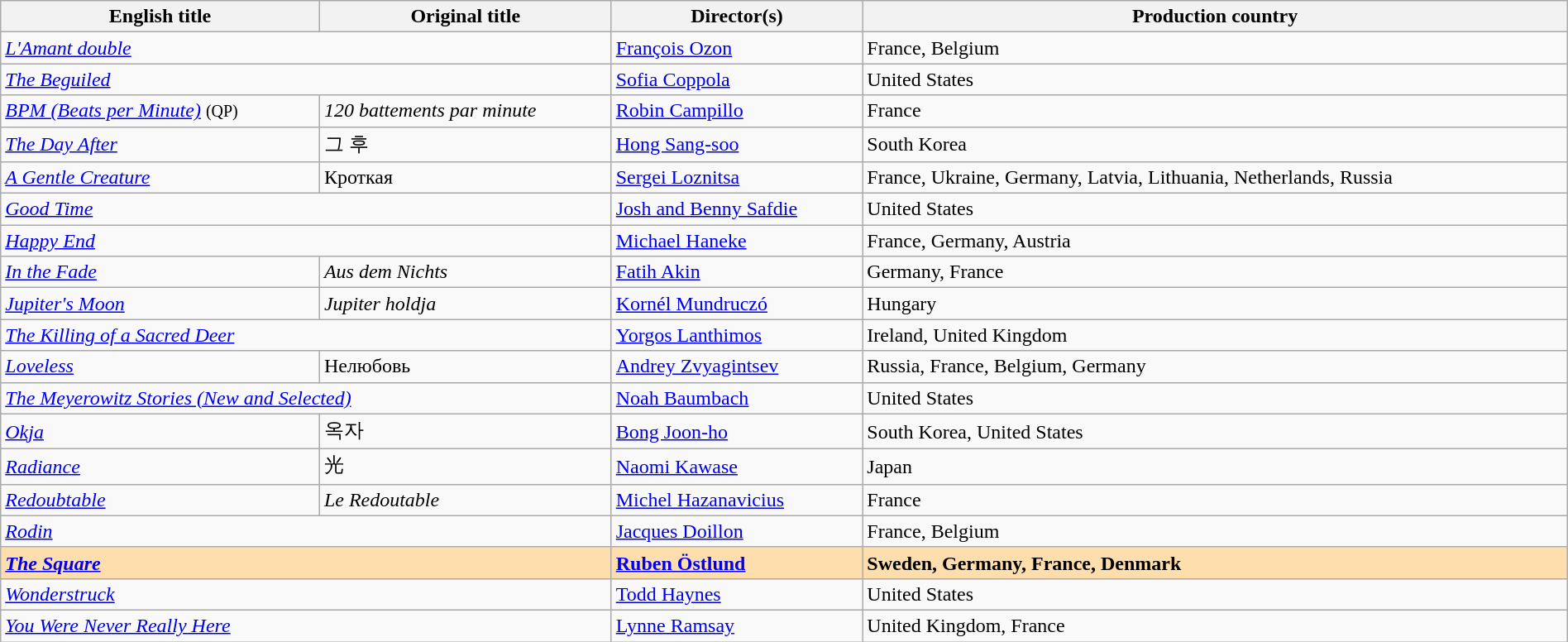<table class="wikitable" style="width:100%; margin-bottom:2px" cellpadding="5">
<tr>
<th scope="col">English title</th>
<th scope="col">Original title</th>
<th scope="col">Director(s)</th>
<th scope="col">Production country</th>
</tr>
<tr>
<td colspan="2"><em><a href='#'>L'Amant double</a></em></td>
<td data-sort-value="Ozon"><a href='#'>François Ozon</a></td>
<td>France, Belgium</td>
</tr>
<tr>
<td colspan=2 data-sort-value="Beguiled"><em><a href='#'>The Beguiled</a></em></td>
<td data-sort-value="Coppola"><a href='#'>Sofia Coppola</a></td>
<td>United States</td>
</tr>
<tr>
<td><em><a href='#'>BPM (Beats per Minute)</a></em> <small>(QP)</small></td>
<td><em>120 battements par minute</em></td>
<td data-sort-value="Campillo"><a href='#'>Robin Campillo</a></td>
<td>France</td>
</tr>
<tr>
<td data-sort-value="Day After"><em><a href='#'>The Day After</a></em></td>
<td data-sort-value="Geu-hu">그 후</td>
<td data-sort-value="Sang-soo"><a href='#'>Hong Sang-soo</a></td>
<td>South Korea</td>
</tr>
<tr>
<td><em><a href='#'>A Gentle Creature</a></em></td>
<td>Кроткая</td>
<td data-sort-value="Loznitsa"><a href='#'>Sergei Loznitsa</a></td>
<td>France, Ukraine, Germany, Latvia, Lithuania, Netherlands, Russia</td>
</tr>
<tr>
<td colspan=2><em><a href='#'>Good Time</a></em></td>
<td data-sort-value="Safdie"><a href='#'>Josh and Benny Safdie</a></td>
<td>United States</td>
</tr>
<tr>
<td colspan=2><em><a href='#'>Happy End</a></em></td>
<td data-sort-value="Haneke"><a href='#'>Michael Haneke</a></td>
<td>France, Germany, Austria</td>
</tr>
<tr>
<td><em><a href='#'>In the Fade</a></em></td>
<td><em>Aus dem Nichts</em></td>
<td data-sort-value="Akin"><a href='#'>Fatih Akin</a></td>
<td>Germany, France</td>
</tr>
<tr>
<td><em><a href='#'>Jupiter's Moon</a></em></td>
<td><em>Jupiter holdja</em></td>
<td data-sort-value="Mundruczó"><a href='#'>Kornél Mundruczó</a></td>
<td>Hungary</td>
</tr>
<tr>
<td colspan=2 data-sort-value="Killing"><em><a href='#'>The Killing of a Sacred Deer</a></em></td>
<td data-sort-value="Lanthimos"><a href='#'>Yorgos Lanthimos</a></td>
<td>Ireland, United Kingdom</td>
</tr>
<tr>
<td><em><a href='#'>Loveless</a></em></td>
<td data-sort-value="Nelyubov">Нелюбовь</td>
<td data-sort-value="Zvyagintsev"><a href='#'>Andrey Zvyagintsev</a></td>
<td>Russia, France, Belgium, Germany</td>
</tr>
<tr>
<td colspan=2 data-sort-value="Meyerowitz"><em><a href='#'>The Meyerowitz Stories (New and Selected)</a></em></td>
<td data-sort-value="Baumbach"><a href='#'>Noah Baumbach</a></td>
<td>United States</td>
</tr>
<tr>
<td><em><a href='#'>Okja</a></em></td>
<td data-sort-value="Okja">옥자</td>
<td data-sort-value="Joon-ho"><a href='#'>Bong Joon-ho</a></td>
<td>South Korea, United States</td>
</tr>
<tr>
<td><em><a href='#'>Radiance</a></em></td>
<td data-sort-value="Hikari">光</td>
<td data-sort-value="Kawase"><a href='#'>Naomi Kawase</a></td>
<td>Japan</td>
</tr>
<tr>
<td><em><a href='#'>Redoubtable</a></em></td>
<td data-sort-value="Redoutable"><em>Le Redoutable</em></td>
<td data-sort-value="Hazanavicius"><a href='#'>Michel Hazanavicius</a></td>
<td>France</td>
</tr>
<tr>
<td colspan=2><em><a href='#'>Rodin</a></em></td>
<td data-sort-value="Doillon"><a href='#'>Jacques Doillon</a></td>
<td>France, Belgium</td>
</tr>
<tr style="background:#FFDEAD;">
<td colspan=2 data-sort-value="Square"><strong><em><a href='#'>The Square</a></em></strong></td>
<td data-sort-value="Ostlund"><strong><a href='#'>Ruben Östlund</a></strong></td>
<td><strong>Sweden, Germany, France, Denmark</strong></td>
</tr>
<tr>
<td colspan=2><em><a href='#'>Wonderstruck</a></em></td>
<td data-sort-value="Haynes"><a href='#'>Todd Haynes</a></td>
<td>United States</td>
</tr>
<tr>
<td colspan=2><em><a href='#'>You Were Never Really Here</a></em></td>
<td data-sort-value="Ramsay"><a href='#'>Lynne Ramsay</a></td>
<td>United Kingdom, France</td>
</tr>
</table>
